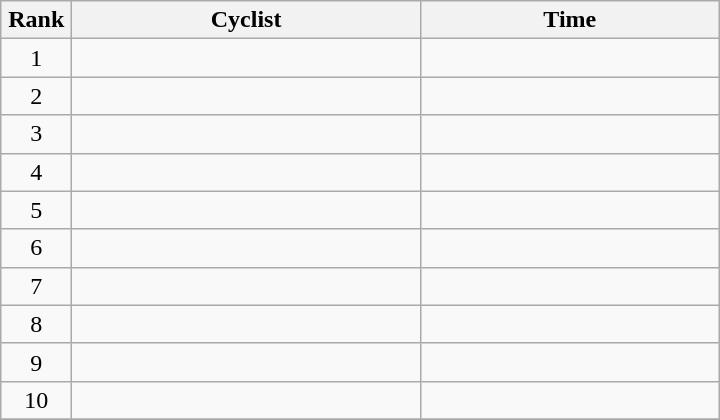<table class="wikitable" style="width:30em;margin-bottom:0;">
<tr>
<th>Rank</th>
<th>Cyclist</th>
<th>Time</th>
</tr>
<tr>
<td style="width:40px; text-align:center;">1</td>
<td style="width:225px;"></td>
<td align="right"></td>
</tr>
<tr>
<td style="text-align:center;">2</td>
<td></td>
<td align="right"></td>
</tr>
<tr>
<td style="text-align:center;">3</td>
<td></td>
<td align="right"></td>
</tr>
<tr>
<td style="text-align:center;">4</td>
<td></td>
<td align="right"></td>
</tr>
<tr>
<td style="text-align:center;">5</td>
<td></td>
<td align="right"></td>
</tr>
<tr>
<td style="text-align:center;">6</td>
<td></td>
<td align="right"></td>
</tr>
<tr>
<td style="text-align:center;">7</td>
<td></td>
<td align="right"></td>
</tr>
<tr>
<td style="text-align:center;">8</td>
<td></td>
<td align="right"></td>
</tr>
<tr>
<td style="text-align:center;">9</td>
<td></td>
<td align="right"></td>
</tr>
<tr>
<td style="text-align:center;">10</td>
<td></td>
<td align="right"></td>
</tr>
<tr>
</tr>
</table>
